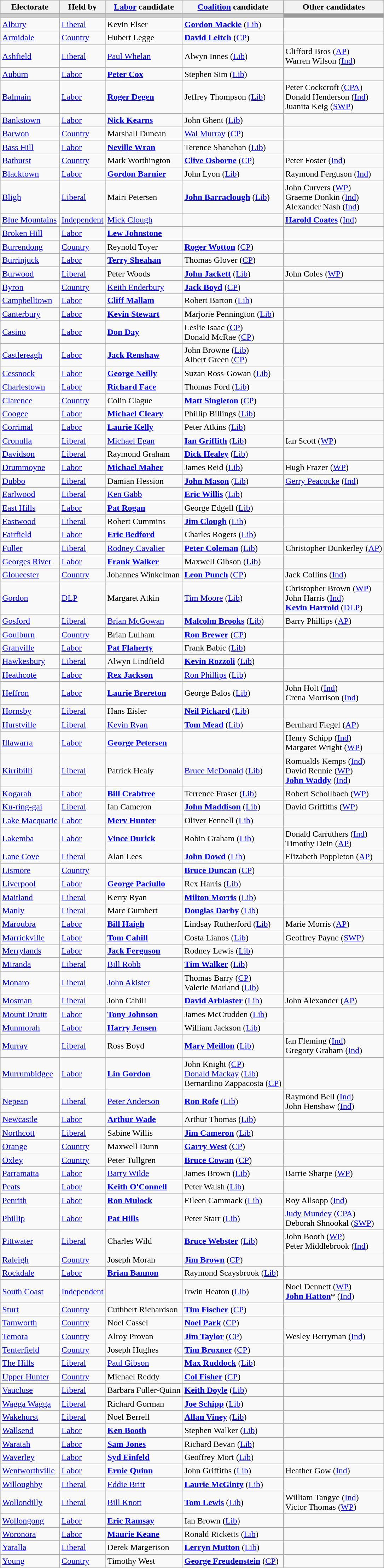<table class="wikitable">
<tr>
<th>Electorate</th>
<th>Held by</th>
<th><a href='#'>Labor</a> candidate</th>
<th><a href='#'>Coalition</a> candidate</th>
<th>Other candidates</th>
</tr>
<tr bgcolor="#cccccc">
<td></td>
<td></td>
<td></td>
<td></td>
<td bgcolor="#999999"></td>
</tr>
<tr>
<td><a href='#'>Albury</a></td>
<td><a href='#'>Liberal</a></td>
<td>Kevin Elser</td>
<td><strong><a href='#'>Gordon Mackie</a></strong> (<a href='#'>Lib</a>)</td>
<td></td>
</tr>
<tr>
<td><a href='#'>Armidale</a></td>
<td><a href='#'>Country</a></td>
<td>Hubert Legge</td>
<td><strong><a href='#'>David Leitch</a></strong> (<a href='#'>CP</a>)</td>
<td></td>
</tr>
<tr>
<td><a href='#'>Ashfield</a></td>
<td><a href='#'>Liberal</a></td>
<td><a href='#'>Paul Whelan</a></td>
<td>Alwyn Innes (<a href='#'>Lib</a>)</td>
<td>Clifford Bros (<a href='#'>AP</a>)<br>Warren Wilson (<a href='#'>Ind</a>)</td>
</tr>
<tr>
<td><a href='#'>Auburn</a></td>
<td><a href='#'>Labor</a></td>
<td><strong><a href='#'>Peter Cox</a></strong></td>
<td>Stephen Sim (<a href='#'>Lib</a>)</td>
<td></td>
</tr>
<tr>
<td><a href='#'>Balmain</a></td>
<td><a href='#'>Labor</a></td>
<td><strong><a href='#'>Roger Degen</a></strong></td>
<td>Jeffrey Thompson (<a href='#'>Lib</a>)</td>
<td>Peter Cockcroft (<a href='#'>CPA</a>)<br>Donald Henderson (<a href='#'>Ind</a>)<br>Juanita Keig (<a href='#'>SWP</a>)</td>
</tr>
<tr>
<td><a href='#'>Bankstown</a></td>
<td><a href='#'>Labor</a></td>
<td><strong><a href='#'>Nick Kearns</a></strong></td>
<td>John Ghent (<a href='#'>Lib</a>)</td>
<td></td>
</tr>
<tr>
<td><a href='#'>Barwon</a></td>
<td><a href='#'>Country</a></td>
<td>Marshall Duncan</td>
<td><a href='#'>Wal Murray</a> (<a href='#'>CP</a>)</td>
<td></td>
</tr>
<tr>
<td><a href='#'>Bass Hill</a></td>
<td><a href='#'>Labor</a></td>
<td><strong><a href='#'>Neville Wran</a></strong></td>
<td>Terence Shanahan (<a href='#'>Lib</a>)</td>
<td></td>
</tr>
<tr>
<td><a href='#'>Bathurst</a></td>
<td><a href='#'>Country</a></td>
<td>Mark Worthington</td>
<td><strong><a href='#'>Clive Osborne</a></strong> (<a href='#'>CP</a>)</td>
<td>Peter Foster (<a href='#'>Ind</a>)</td>
</tr>
<tr>
<td><a href='#'>Blacktown</a></td>
<td><a href='#'>Labor</a></td>
<td><strong><a href='#'>Gordon Barnier</a></strong></td>
<td>John Lyon (<a href='#'>Lib</a>)</td>
<td>Raymond Ferguson (<a href='#'>Ind</a>)</td>
</tr>
<tr>
<td><a href='#'>Bligh</a></td>
<td><a href='#'>Liberal</a></td>
<td>Mairi Petersen</td>
<td><strong><a href='#'>John Barraclough</a></strong> (<a href='#'>Lib</a>)</td>
<td>John Curvers (<a href='#'>WP</a>)<br>Graeme Donkin (<a href='#'>Ind</a>)<br>Alexander Nash (<a href='#'>Ind</a>)</td>
</tr>
<tr>
<td><a href='#'>Blue Mountains</a></td>
<td><a href='#'>Independent</a></td>
<td><a href='#'>Mick Clough</a></td>
<td></td>
<td><strong><a href='#'>Harold Coates</a></strong> (<a href='#'>Ind</a>)</td>
</tr>
<tr>
<td><a href='#'>Broken Hill</a></td>
<td><a href='#'>Labor</a></td>
<td><strong><a href='#'>Lew Johnstone</a></strong></td>
<td></td>
<td></td>
</tr>
<tr>
<td><a href='#'>Burrendong</a></td>
<td><a href='#'>Country</a></td>
<td>Reynold Toyer</td>
<td><strong><a href='#'>Roger Wotton</a></strong> (<a href='#'>CP</a>)</td>
<td></td>
</tr>
<tr>
<td><a href='#'>Burrinjuck</a></td>
<td><a href='#'>Labor</a></td>
<td><strong><a href='#'>Terry Sheahan</a></strong></td>
<td>Thomas Glover (<a href='#'>CP</a>)</td>
<td></td>
</tr>
<tr>
<td><a href='#'>Burwood</a></td>
<td><a href='#'>Liberal</a></td>
<td>Peter Woods</td>
<td><strong><a href='#'>John Jackett</a></strong> (<a href='#'>Lib</a>)</td>
<td>John Coles (<a href='#'>WP</a>)</td>
</tr>
<tr>
<td><a href='#'>Byron</a></td>
<td><a href='#'>Country</a></td>
<td><a href='#'>Keith Enderbury</a></td>
<td><strong><a href='#'>Jack Boyd</a></strong> (<a href='#'>CP</a>)</td>
<td></td>
</tr>
<tr>
<td><a href='#'>Campbelltown</a></td>
<td><a href='#'>Labor</a></td>
<td><strong><a href='#'>Cliff Mallam</a></strong></td>
<td>Robert Barton (<a href='#'>Lib</a>)</td>
<td></td>
</tr>
<tr>
<td><a href='#'>Canterbury</a></td>
<td><a href='#'>Labor</a></td>
<td><strong><a href='#'>Kevin Stewart</a></strong></td>
<td>Marjorie Pennington (<a href='#'>Lib</a>)</td>
<td></td>
</tr>
<tr>
<td><a href='#'>Casino</a></td>
<td><a href='#'>Labor</a></td>
<td><strong><a href='#'>Don Day</a></strong></td>
<td>Leslie Isaac (<a href='#'>CP</a>)<br>Donald McRae (<a href='#'>CP</a>)</td>
<td></td>
</tr>
<tr>
<td><a href='#'>Castlereagh</a></td>
<td><a href='#'>Labor</a></td>
<td><strong><a href='#'>Jack Renshaw</a></strong></td>
<td>John Browne (<a href='#'>Lib</a>)<br>Albert Green (<a href='#'>CP</a>)</td>
<td></td>
</tr>
<tr>
<td><a href='#'>Cessnock</a></td>
<td><a href='#'>Labor</a></td>
<td><strong><a href='#'>George Neilly</a></strong></td>
<td>Suzan Ross-Gowan (<a href='#'>Lib</a>)</td>
<td></td>
</tr>
<tr>
<td><a href='#'>Charlestown</a></td>
<td><a href='#'>Labor</a></td>
<td><strong><a href='#'>Richard Face</a></strong></td>
<td>Thomas Ford (<a href='#'>Lib</a>)</td>
<td></td>
</tr>
<tr>
<td><a href='#'>Clarence</a></td>
<td><a href='#'>Country</a></td>
<td>Colin Clague</td>
<td><strong><a href='#'>Matt Singleton</a></strong> (<a href='#'>CP</a>)</td>
<td></td>
</tr>
<tr>
<td><a href='#'>Coogee</a></td>
<td><a href='#'>Labor</a></td>
<td><strong><a href='#'>Michael Cleary</a></strong></td>
<td>Phillip Billings (<a href='#'>Lib</a>)</td>
<td></td>
</tr>
<tr>
<td><a href='#'>Corrimal</a></td>
<td><a href='#'>Labor</a></td>
<td><strong><a href='#'>Laurie Kelly</a></strong></td>
<td>Peter Atkins (<a href='#'>Lib</a>)</td>
<td></td>
</tr>
<tr>
<td><a href='#'>Cronulla</a></td>
<td><a href='#'>Liberal</a></td>
<td><a href='#'>Michael Egan</a></td>
<td><strong><a href='#'>Ian Griffith</a></strong> (<a href='#'>Lib</a>)</td>
<td>Ian Scott (<a href='#'>WP</a>)</td>
</tr>
<tr>
<td><a href='#'>Davidson</a></td>
<td><a href='#'>Liberal</a></td>
<td>Raymond Graham</td>
<td><strong><a href='#'>Dick Healey</a></strong> (<a href='#'>Lib</a>)</td>
<td></td>
</tr>
<tr>
<td><a href='#'>Drummoyne</a></td>
<td><a href='#'>Labor</a></td>
<td><strong><a href='#'>Michael Maher</a></strong></td>
<td>James Reid (<a href='#'>Lib</a>)</td>
<td>Hugh Frazer (<a href='#'>WP</a>)</td>
</tr>
<tr>
<td><a href='#'>Dubbo</a></td>
<td><a href='#'>Liberal</a></td>
<td>Damian Hession</td>
<td><strong><a href='#'>John Mason</a></strong> (<a href='#'>Lib</a>)</td>
<td><a href='#'>Gerry Peacocke</a> (<a href='#'>Ind</a>)</td>
</tr>
<tr>
<td><a href='#'>Earlwood</a></td>
<td><a href='#'>Liberal</a></td>
<td><a href='#'>Ken Gabb</a></td>
<td><strong><a href='#'>Eric Willis</a></strong> (<a href='#'>Lib</a>)</td>
<td></td>
</tr>
<tr>
<td><a href='#'>East Hills</a></td>
<td><a href='#'>Labor</a></td>
<td><strong><a href='#'>Pat Rogan</a></strong></td>
<td>George Edgell (<a href='#'>Lib</a>)</td>
<td></td>
</tr>
<tr>
<td><a href='#'>Eastwood</a></td>
<td><a href='#'>Liberal</a></td>
<td>Robert Cummins</td>
<td><strong><a href='#'>Jim Clough</a></strong> (<a href='#'>Lib</a>)</td>
<td></td>
</tr>
<tr>
<td><a href='#'>Fairfield</a></td>
<td><a href='#'>Labor</a></td>
<td><strong><a href='#'>Eric Bedford</a></strong></td>
<td>Charles Rogers (<a href='#'>Lib</a>)</td>
<td></td>
</tr>
<tr>
<td><a href='#'>Fuller</a></td>
<td><a href='#'>Liberal</a></td>
<td><a href='#'>Rodney Cavalier</a></td>
<td><strong><a href='#'>Peter Coleman</a></strong> (<a href='#'>Lib</a>)</td>
<td>Christopher Dunkerley (<a href='#'>AP</a>)</td>
</tr>
<tr>
<td><a href='#'>Georges River</a></td>
<td><a href='#'>Labor</a></td>
<td><strong><a href='#'>Frank Walker</a></strong></td>
<td>Maxwell Gibson (<a href='#'>Lib</a>)</td>
<td></td>
</tr>
<tr>
<td><a href='#'>Gloucester</a></td>
<td><a href='#'>Country</a></td>
<td>Johannes Winkelman</td>
<td><strong><a href='#'>Leon Punch</a></strong> (<a href='#'>CP</a>)</td>
<td>Jack Collins (<a href='#'>Ind</a>)</td>
</tr>
<tr>
<td><a href='#'>Gordon</a></td>
<td><a href='#'>DLP</a></td>
<td>Margaret Atkin</td>
<td><a href='#'>Tim Moore</a> (<a href='#'>Lib</a>)</td>
<td>Christopher Brown (<a href='#'>WP</a>)<br>John Harris (<a href='#'>Ind</a>)<br><strong><a href='#'>Kevin Harrold</a></strong> (<a href='#'>DLP</a>)</td>
</tr>
<tr>
<td><a href='#'>Gosford</a></td>
<td><a href='#'>Liberal</a></td>
<td><a href='#'>Brian McGowan</a></td>
<td><strong><a href='#'>Malcolm Brooks</a></strong> (<a href='#'>Lib</a>)</td>
<td>Barry Phillips (<a href='#'>AP</a>)</td>
</tr>
<tr>
<td><a href='#'>Goulburn</a></td>
<td><a href='#'>Country</a></td>
<td>Brian Lulham</td>
<td><strong><a href='#'>Ron Brewer</a></strong> (<a href='#'>CP</a>)</td>
<td></td>
</tr>
<tr>
<td><a href='#'>Granville</a></td>
<td><a href='#'>Labor</a></td>
<td><strong><a href='#'>Pat Flaherty</a></strong></td>
<td>Frank Babic (<a href='#'>Lib</a>)</td>
<td></td>
</tr>
<tr>
<td><a href='#'>Hawkesbury</a></td>
<td><a href='#'>Liberal</a></td>
<td>Alwyn Lindfield</td>
<td><strong><a href='#'>Kevin Rozzoli</a></strong> (<a href='#'>Lib</a>)</td>
<td></td>
</tr>
<tr>
<td><a href='#'>Heathcote</a></td>
<td><a href='#'>Labor</a></td>
<td><strong><a href='#'>Rex Jackson</a></strong></td>
<td><a href='#'>Ron Phillips</a> (<a href='#'>Lib</a>)</td>
<td></td>
</tr>
<tr>
<td><a href='#'>Heffron</a></td>
<td><a href='#'>Labor</a></td>
<td><strong><a href='#'>Laurie Brereton</a></strong></td>
<td>George Balos (<a href='#'>Lib</a>)</td>
<td>John Holt (<a href='#'>Ind</a>)<br>Crena Morrison (<a href='#'>Ind</a>)</td>
</tr>
<tr>
<td><a href='#'>Hornsby</a></td>
<td><a href='#'>Liberal</a></td>
<td>Hans Eisler</td>
<td><strong><a href='#'>Neil Pickard</a></strong> (<a href='#'>Lib</a>)</td>
<td></td>
</tr>
<tr>
<td><a href='#'>Hurstville</a></td>
<td><a href='#'>Liberal</a></td>
<td><a href='#'>Kevin Ryan</a></td>
<td><strong><a href='#'>Tom Mead</a></strong> (<a href='#'>Lib</a>)</td>
<td>Bernhard Fiegel (<a href='#'>AP</a>)</td>
</tr>
<tr>
<td><a href='#'>Illawarra</a></td>
<td><a href='#'>Labor</a></td>
<td><strong><a href='#'>George Petersen</a></strong></td>
<td></td>
<td>Henry Schipp (<a href='#'>Ind</a>)<br>Margaret Wright (<a href='#'>WP</a>)</td>
</tr>
<tr>
<td><a href='#'>Kirribilli</a></td>
<td><a href='#'>Liberal</a></td>
<td>Patrick Healy</td>
<td><a href='#'>Bruce McDonald</a> (<a href='#'>Lib</a>)</td>
<td>Romualds Kemps (<a href='#'>Ind</a>)<br>David Rennie (<a href='#'>WP</a>)<br><strong><a href='#'>John Waddy</a></strong> (<a href='#'>Ind</a>)</td>
</tr>
<tr>
<td><a href='#'>Kogarah</a></td>
<td><a href='#'>Labor</a></td>
<td><strong><a href='#'>Bill Crabtree</a></strong></td>
<td>Terrence Fraser (<a href='#'>Lib</a>)</td>
<td>Robert Schollbach (<a href='#'>WP</a>)</td>
</tr>
<tr>
<td><a href='#'>Ku-ring-gai</a></td>
<td><a href='#'>Liberal</a></td>
<td>Ian Cameron</td>
<td><strong><a href='#'>John Maddison</a></strong> (<a href='#'>Lib</a>)</td>
<td>David Griffiths (<a href='#'>WP</a>)</td>
</tr>
<tr>
<td><a href='#'>Lake Macquarie</a></td>
<td><a href='#'>Labor</a></td>
<td><strong><a href='#'>Merv Hunter</a></strong></td>
<td>Oliver Fennell (<a href='#'>Lib</a>)</td>
<td></td>
</tr>
<tr>
<td><a href='#'>Lakemba</a></td>
<td><a href='#'>Labor</a></td>
<td><strong><a href='#'>Vince Durick</a></strong></td>
<td>Robin Graham (<a href='#'>Lib</a>)</td>
<td>Donald Carruthers (<a href='#'>Ind</a>)<br>Timothy Dein (<a href='#'>AP</a>)</td>
</tr>
<tr>
<td><a href='#'>Lane Cove</a></td>
<td><a href='#'>Liberal</a></td>
<td>Alan Lees</td>
<td><strong><a href='#'>John Dowd</a></strong> (<a href='#'>Lib</a>)</td>
<td>Elizabeth Poppleton (<a href='#'>AP</a>)</td>
</tr>
<tr>
<td><a href='#'>Lismore</a></td>
<td><a href='#'>Country</a></td>
<td></td>
<td><strong><a href='#'>Bruce Duncan</a></strong> (<a href='#'>CP</a>)</td>
<td></td>
</tr>
<tr>
<td><a href='#'>Liverpool</a></td>
<td><a href='#'>Labor</a></td>
<td><strong><a href='#'>George Paciullo</a></strong></td>
<td>Rex Harris (<a href='#'>Lib</a>)</td>
<td></td>
</tr>
<tr>
<td><a href='#'>Maitland</a></td>
<td><a href='#'>Liberal</a></td>
<td>Kerry Ryan</td>
<td><strong><a href='#'>Milton Morris</a></strong> (<a href='#'>Lib</a>)</td>
<td></td>
</tr>
<tr>
<td><a href='#'>Manly</a></td>
<td><a href='#'>Liberal</a></td>
<td>Marc Gumbert</td>
<td><strong><a href='#'>Douglas Darby</a></strong> (<a href='#'>Lib</a>)</td>
<td></td>
</tr>
<tr>
<td><a href='#'>Maroubra</a></td>
<td><a href='#'>Labor</a></td>
<td><strong><a href='#'>Bill Haigh</a></strong></td>
<td>Lindsay Rutherford (<a href='#'>Lib</a>)</td>
<td>Marie Morris (<a href='#'>AP</a>)</td>
</tr>
<tr>
<td><a href='#'>Marrickville</a></td>
<td><a href='#'>Labor</a></td>
<td><strong><a href='#'>Tom Cahill</a></strong></td>
<td>Costa Lianos (<a href='#'>Lib</a>)</td>
<td>Geoffrey Payne (<a href='#'>SWP</a>)</td>
</tr>
<tr>
<td><a href='#'>Merrylands</a></td>
<td><a href='#'>Labor</a></td>
<td><strong><a href='#'>Jack Ferguson</a></strong></td>
<td>Rodney Lewis (<a href='#'>Lib</a>)</td>
<td></td>
</tr>
<tr>
<td><a href='#'>Miranda</a></td>
<td><a href='#'>Liberal</a></td>
<td><a href='#'>Bill Robb</a></td>
<td><strong><a href='#'>Tim Walker</a></strong> (<a href='#'>Lib</a>)</td>
<td></td>
</tr>
<tr>
<td><a href='#'>Monaro</a></td>
<td><a href='#'>Liberal</a></td>
<td><a href='#'>John Akister</a></td>
<td>Thomas Barry (<a href='#'>CP</a>)<br>Valerie Marland (<a href='#'>Lib</a>)</td>
<td></td>
</tr>
<tr>
<td><a href='#'>Mosman</a></td>
<td><a href='#'>Liberal</a></td>
<td>John Cahill</td>
<td><strong><a href='#'>David Arblaster</a></strong> (<a href='#'>Lib</a>)</td>
<td>John Alexander (<a href='#'>AP</a>)</td>
</tr>
<tr>
<td><a href='#'>Mount Druitt</a></td>
<td><a href='#'>Labor</a></td>
<td><strong><a href='#'>Tony Johnson</a></strong></td>
<td>James McCrudden (<a href='#'>Lib</a>)</td>
<td></td>
</tr>
<tr>
<td><a href='#'>Munmorah</a></td>
<td><a href='#'>Labor</a></td>
<td><strong><a href='#'>Harry Jensen</a></strong></td>
<td>William Jackson (<a href='#'>Lib</a>)</td>
<td></td>
</tr>
<tr>
<td><a href='#'>Murray</a></td>
<td><a href='#'>Liberal</a></td>
<td>Ross Boyd</td>
<td><strong><a href='#'>Mary Meillon</a></strong> (<a href='#'>Lib</a>)</td>
<td>Ian Fleming (<a href='#'>Ind</a>)<br>Gregory Graham (<a href='#'>Ind</a>)</td>
</tr>
<tr>
<td><a href='#'>Murrumbidgee</a></td>
<td><a href='#'>Labor</a></td>
<td><strong><a href='#'>Lin Gordon</a></strong></td>
<td>John Knight (<a href='#'>CP</a>)<br><a href='#'>Donald Mackay</a> (<a href='#'>Lib</a>)<br>Bernardino Zappacosta (<a href='#'>CP</a>)</td>
<td></td>
</tr>
<tr>
<td><a href='#'>Nepean</a></td>
<td><a href='#'>Liberal</a></td>
<td><a href='#'>Peter Anderson</a></td>
<td><strong><a href='#'>Ron Rofe</a></strong> (<a href='#'>Lib</a>)</td>
<td>Raymond Bell (<a href='#'>Ind</a>)<br>John Henshaw (<a href='#'>Ind</a>)</td>
</tr>
<tr>
<td><a href='#'>Newcastle</a></td>
<td><a href='#'>Labor</a></td>
<td><strong><a href='#'>Arthur Wade</a></strong></td>
<td>Arthur Thomas (<a href='#'>Lib</a>)</td>
<td></td>
</tr>
<tr>
<td><a href='#'>Northcott</a></td>
<td><a href='#'>Liberal</a></td>
<td>Sabine Willis</td>
<td><strong><a href='#'>Jim Cameron</a></strong> (<a href='#'>Lib</a>)</td>
<td></td>
</tr>
<tr>
<td><a href='#'>Orange</a></td>
<td><a href='#'>Country</a></td>
<td>Maxwell Dunn</td>
<td><strong><a href='#'>Garry West</a></strong> (<a href='#'>CP</a>)</td>
<td></td>
</tr>
<tr>
<td><a href='#'>Oxley</a></td>
<td><a href='#'>Country</a></td>
<td>Peter Tullgren</td>
<td><strong><a href='#'>Bruce Cowan</a></strong> (<a href='#'>CP</a>)</td>
<td></td>
</tr>
<tr>
<td><a href='#'>Parramatta</a></td>
<td><a href='#'>Labor</a></td>
<td><a href='#'>Barry Wilde</a></td>
<td>James Brown (<a href='#'>Lib</a>)</td>
<td>Barrie Sharpe (<a href='#'>WP</a>)</td>
</tr>
<tr>
<td><a href='#'>Peats</a></td>
<td><a href='#'>Labor</a></td>
<td><strong><a href='#'>Keith O'Connell</a></strong></td>
<td>Peter Walsh (<a href='#'>Lib</a>)</td>
<td></td>
</tr>
<tr>
<td><a href='#'>Penrith</a></td>
<td><a href='#'>Labor</a></td>
<td><strong><a href='#'>Ron Mulock</a></strong></td>
<td>Eileen Cammack (<a href='#'>Lib</a>)</td>
<td>Roy Allsopp (<a href='#'>Ind</a>)</td>
</tr>
<tr>
<td><a href='#'>Phillip</a></td>
<td><a href='#'>Labor</a></td>
<td><strong><a href='#'>Pat Hills</a></strong></td>
<td>Peter Starr (<a href='#'>Lib</a>)</td>
<td><a href='#'>Judy Mundey</a> (<a href='#'>CPA</a>)<br>Deborah Shnookal (<a href='#'>SWP</a>)</td>
</tr>
<tr>
<td><a href='#'>Pittwater</a></td>
<td><a href='#'>Liberal</a></td>
<td>Charles Wild</td>
<td><strong><a href='#'>Bruce Webster</a></strong> (<a href='#'>Lib</a>)</td>
<td>John Booth (<a href='#'>WP</a>)<br>Peter Middlebrook (<a href='#'>Ind</a>)</td>
</tr>
<tr>
<td><a href='#'>Raleigh</a></td>
<td><a href='#'>Country</a></td>
<td>Joseph Moran</td>
<td><strong><a href='#'>Jim Brown</a></strong> (<a href='#'>CP</a>)</td>
<td></td>
</tr>
<tr>
<td><a href='#'>Rockdale</a></td>
<td><a href='#'>Labor</a></td>
<td><strong><a href='#'>Brian Bannon</a></strong></td>
<td>Raymond Scaysbrook (<a href='#'>Lib</a>)</td>
<td></td>
</tr>
<tr>
<td><a href='#'>South Coast</a></td>
<td><a href='#'>Independent</a></td>
<td></td>
<td>Irwin Heaton (<a href='#'>Lib</a>)</td>
<td>Noel Dennett (<a href='#'>WP</a>)<br><strong><a href='#'>John Hatton</a></strong>* (<a href='#'>Ind</a>)</td>
</tr>
<tr>
<td><a href='#'>Sturt</a></td>
<td><a href='#'>Country</a></td>
<td>Cuthbert Richardson</td>
<td><strong><a href='#'>Tim Fischer</a></strong> (<a href='#'>CP</a>)</td>
<td></td>
</tr>
<tr>
<td><a href='#'>Tamworth</a></td>
<td><a href='#'>Country</a></td>
<td>Noel Cassel</td>
<td><strong><a href='#'>Noel Park</a></strong> (<a href='#'>CP</a>)</td>
<td></td>
</tr>
<tr>
<td><a href='#'>Temora</a></td>
<td><a href='#'>Country</a></td>
<td>Alroy Provan</td>
<td><strong><a href='#'>Jim Taylor</a></strong> (<a href='#'>CP</a>)</td>
<td>Wesley Berryman (<a href='#'>Ind</a>)</td>
</tr>
<tr>
<td><a href='#'>Tenterfield</a></td>
<td><a href='#'>Country</a></td>
<td>Joseph Hughes</td>
<td><strong><a href='#'>Tim Bruxner</a></strong> (<a href='#'>CP</a>)</td>
<td></td>
</tr>
<tr>
<td><a href='#'>The Hills</a></td>
<td><a href='#'>Liberal</a></td>
<td><a href='#'>Paul Gibson</a></td>
<td><strong><a href='#'>Max Ruddock</a></strong> (<a href='#'>Lib</a>)</td>
<td></td>
</tr>
<tr>
<td><a href='#'>Upper Hunter</a></td>
<td><a href='#'>Country</a></td>
<td>Michael Reddy</td>
<td><strong><a href='#'>Col Fisher</a></strong> (<a href='#'>CP</a>)</td>
<td></td>
</tr>
<tr>
<td><a href='#'>Vaucluse</a></td>
<td><a href='#'>Liberal</a></td>
<td>Barbara Fuller-Quinn</td>
<td><strong><a href='#'>Keith Doyle</a></strong> (<a href='#'>Lib</a>)</td>
<td></td>
</tr>
<tr>
<td><a href='#'>Wagga Wagga</a></td>
<td><a href='#'>Liberal</a></td>
<td>Richard Gorman</td>
<td><strong><a href='#'>Joe Schipp</a></strong> (<a href='#'>Lib</a>)</td>
<td></td>
</tr>
<tr>
<td><a href='#'>Wakehurst</a></td>
<td><a href='#'>Liberal</a></td>
<td>Noel Berrell</td>
<td><strong><a href='#'>Allan Viney</a></strong> (<a href='#'>Lib</a>)</td>
<td></td>
</tr>
<tr>
<td><a href='#'>Wallsend</a></td>
<td><a href='#'>Labor</a></td>
<td><strong><a href='#'>Ken Booth</a></strong></td>
<td>Stephen Walker (<a href='#'>Lib</a>)</td>
<td></td>
</tr>
<tr>
<td><a href='#'>Waratah</a></td>
<td><a href='#'>Labor</a></td>
<td><strong><a href='#'>Sam Jones</a></strong></td>
<td>Richard Bevan (<a href='#'>Lib</a>)</td>
<td></td>
</tr>
<tr>
<td><a href='#'>Waverley</a></td>
<td><a href='#'>Labor</a></td>
<td><strong><a href='#'>Syd Einfeld</a></strong></td>
<td>Geoffrey Mort (<a href='#'>Lib</a>)</td>
<td></td>
</tr>
<tr>
<td><a href='#'>Wentworthville</a></td>
<td><a href='#'>Labor</a></td>
<td><strong><a href='#'>Ernie Quinn</a></strong></td>
<td>John Griffiths (<a href='#'>Lib</a>)</td>
<td>Heather Gow (<a href='#'>Ind</a>)</td>
</tr>
<tr>
<td><a href='#'>Willoughby</a></td>
<td><a href='#'>Liberal</a></td>
<td><a href='#'>Eddie Britt</a></td>
<td><strong><a href='#'>Laurie McGinty</a></strong> (<a href='#'>Lib</a>)</td>
<td></td>
</tr>
<tr>
<td><a href='#'>Wollondilly</a></td>
<td><a href='#'>Liberal</a></td>
<td><a href='#'>Bill Knott</a></td>
<td><strong><a href='#'>Tom Lewis</a></strong> (<a href='#'>Lib</a>)</td>
<td>William Tangye (<a href='#'>Ind</a>)<br>Victor Thomas (<a href='#'>WP</a>)</td>
</tr>
<tr>
<td><a href='#'>Wollongong</a></td>
<td><a href='#'>Labor</a></td>
<td><strong><a href='#'>Eric Ramsay</a></strong></td>
<td>Ian Brown (<a href='#'>Lib</a>)</td>
<td></td>
</tr>
<tr>
<td><a href='#'>Woronora</a></td>
<td><a href='#'>Labor</a></td>
<td><strong><a href='#'>Maurie Keane</a></strong></td>
<td>Ronald Ricketts (<a href='#'>Lib</a>)</td>
<td></td>
</tr>
<tr>
<td><a href='#'>Yaralla</a></td>
<td><a href='#'>Liberal</a></td>
<td>Derek Margerison</td>
<td><strong><a href='#'>Lerryn Mutton</a></strong> (<a href='#'>Lib</a>)</td>
<td></td>
</tr>
<tr>
<td><a href='#'>Young</a></td>
<td><a href='#'>Country</a></td>
<td>Timothy West</td>
<td><strong><a href='#'>George Freudenstein</a></strong> (<a href='#'>CP</a>)</td>
<td></td>
</tr>
</table>
